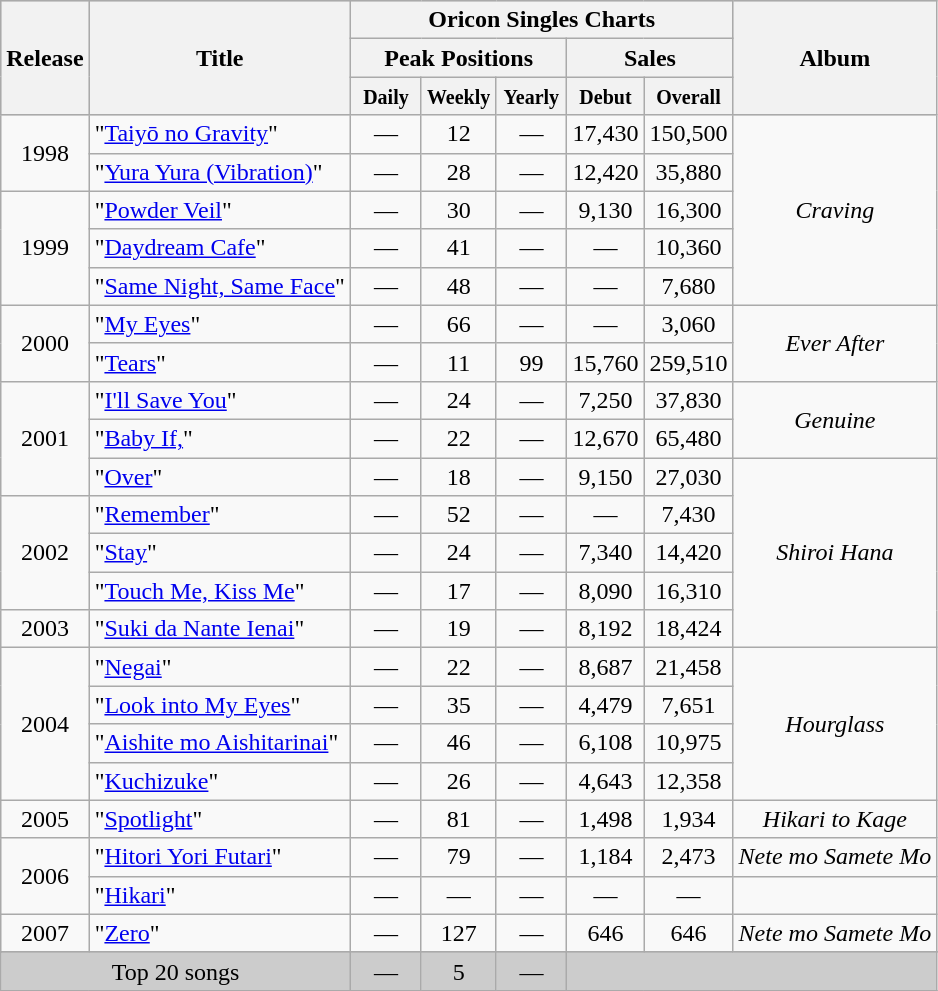<table class="wikitable" style="text-align:center">
<tr bgcolor="#CCCCCC">
<th rowspan="3">Release</th>
<th rowspan="3">Title</th>
<th colspan="5">Oricon Singles Charts</th>
<th rowspan="3">Album</th>
</tr>
<tr>
<th colspan="3">Peak Positions</th>
<th colspan="2">Sales</th>
</tr>
<tr>
<th width="40"><small>Daily</small></th>
<th width="40"><small>Weekly</small></th>
<th width="40"><small>Yearly</small></th>
<th width="40"><small>Debut</small></th>
<th width="40"><small>Overall</small></th>
</tr>
<tr>
<td rowspan="2">1998</td>
<td align="left">"<a href='#'>Taiyō no Gravity</a>"</td>
<td>—</td>
<td>12</td>
<td>—</td>
<td>17,430</td>
<td>150,500</td>
<td rowspan="5"><em>Craving</em></td>
</tr>
<tr>
<td align="left">"<a href='#'>Yura Yura (Vibration)</a>"</td>
<td>—</td>
<td>28</td>
<td>—</td>
<td>12,420</td>
<td>35,880</td>
</tr>
<tr>
<td rowspan="3">1999</td>
<td align="left">"<a href='#'>Powder Veil</a>"</td>
<td>—</td>
<td>30</td>
<td>—</td>
<td>9,130</td>
<td>16,300</td>
</tr>
<tr>
<td align="left">"<a href='#'>Daydream Cafe</a>"</td>
<td>—</td>
<td>41</td>
<td>—</td>
<td>—</td>
<td>10,360</td>
</tr>
<tr>
<td align="left">"<a href='#'>Same Night, Same Face</a>"</td>
<td>—</td>
<td>48</td>
<td>—</td>
<td>—</td>
<td>7,680</td>
</tr>
<tr>
<td rowspan="2">2000</td>
<td align="left">"<a href='#'>My Eyes</a>"</td>
<td>—</td>
<td>66</td>
<td>—</td>
<td>—</td>
<td>3,060</td>
<td rowspan="2"><em>Ever After</em></td>
</tr>
<tr>
<td align="left">"<a href='#'>Tears</a>"</td>
<td>—</td>
<td>11</td>
<td>99</td>
<td>15,760</td>
<td>259,510</td>
</tr>
<tr>
<td rowspan="3">2001</td>
<td align="left">"<a href='#'>I'll Save You</a>"</td>
<td>—</td>
<td>24</td>
<td>—</td>
<td>7,250</td>
<td>37,830</td>
<td rowspan="2"><em>Genuine</em></td>
</tr>
<tr>
<td align="left">"<a href='#'>Baby If,</a>"</td>
<td>—</td>
<td>22</td>
<td>—</td>
<td>12,670</td>
<td>65,480</td>
</tr>
<tr>
<td align="left">"<a href='#'>Over</a>"</td>
<td>—</td>
<td>18</td>
<td>—</td>
<td>9,150</td>
<td>27,030</td>
<td rowspan="5"><em>Shiroi Hana</em></td>
</tr>
<tr>
<td rowspan="3">2002</td>
<td align="left">"<a href='#'>Remember</a>"</td>
<td>—</td>
<td>52</td>
<td>—</td>
<td>—</td>
<td>7,430</td>
</tr>
<tr>
<td align="left">"<a href='#'>Stay</a>"</td>
<td>—</td>
<td>24</td>
<td>—</td>
<td>7,340</td>
<td>14,420</td>
</tr>
<tr>
<td align="left">"<a href='#'>Touch Me, Kiss Me</a>"</td>
<td>—</td>
<td>17</td>
<td>—</td>
<td>8,090</td>
<td>16,310</td>
</tr>
<tr>
<td>2003</td>
<td align="left">"<a href='#'>Suki da Nante Ienai</a>"</td>
<td>—</td>
<td>19</td>
<td>—</td>
<td>8,192</td>
<td>18,424</td>
</tr>
<tr>
<td rowspan="4">2004</td>
<td align="left">"<a href='#'>Negai</a>"</td>
<td>—</td>
<td>22</td>
<td>—</td>
<td>8,687</td>
<td>21,458</td>
<td rowspan="4"><em>Hourglass</em></td>
</tr>
<tr>
<td align="left">"<a href='#'>Look into My Eyes</a>"</td>
<td>—</td>
<td>35</td>
<td>—</td>
<td>4,479</td>
<td>7,651</td>
</tr>
<tr>
<td align="left">"<a href='#'>Aishite mo Aishitarinai</a>"</td>
<td>—</td>
<td>46</td>
<td>—</td>
<td>6,108</td>
<td>10,975</td>
</tr>
<tr>
<td align="left">"<a href='#'>Kuchizuke</a>"</td>
<td>—</td>
<td>26</td>
<td>—</td>
<td>4,643</td>
<td>12,358</td>
</tr>
<tr>
<td>2005</td>
<td align="left">"<a href='#'>Spotlight</a>"</td>
<td>—</td>
<td>81</td>
<td>—</td>
<td>1,498</td>
<td>1,934</td>
<td><em>Hikari to Kage</em></td>
</tr>
<tr>
<td rowspan="2">2006</td>
<td align="left">"<a href='#'>Hitori Yori Futari</a>"</td>
<td>—</td>
<td>79</td>
<td>—</td>
<td>1,184</td>
<td>2,473</td>
<td><em>Nete mo Samete Mo</em></td>
</tr>
<tr>
<td align="left">"<a href='#'>Hikari</a>"</td>
<td>—</td>
<td>—</td>
<td>—</td>
<td>—</td>
<td>—</td>
<td></td>
</tr>
<tr>
<td>2007</td>
<td align="left">"<a href='#'>Zero</a>"</td>
<td>—</td>
<td>127</td>
<td>—</td>
<td>646</td>
<td>646</td>
<td><em>Nete mo Samete Mo</em></td>
</tr>
<tr>
</tr>
<tr bgcolor="#CCCCCC">
<td align="center" colspan="2">Top 20 songs</td>
<td align="center">—</td>
<td align="center">5</td>
<td align="center">—</td>
<td align="center" colspan="6"></td>
</tr>
<tr>
</tr>
</table>
